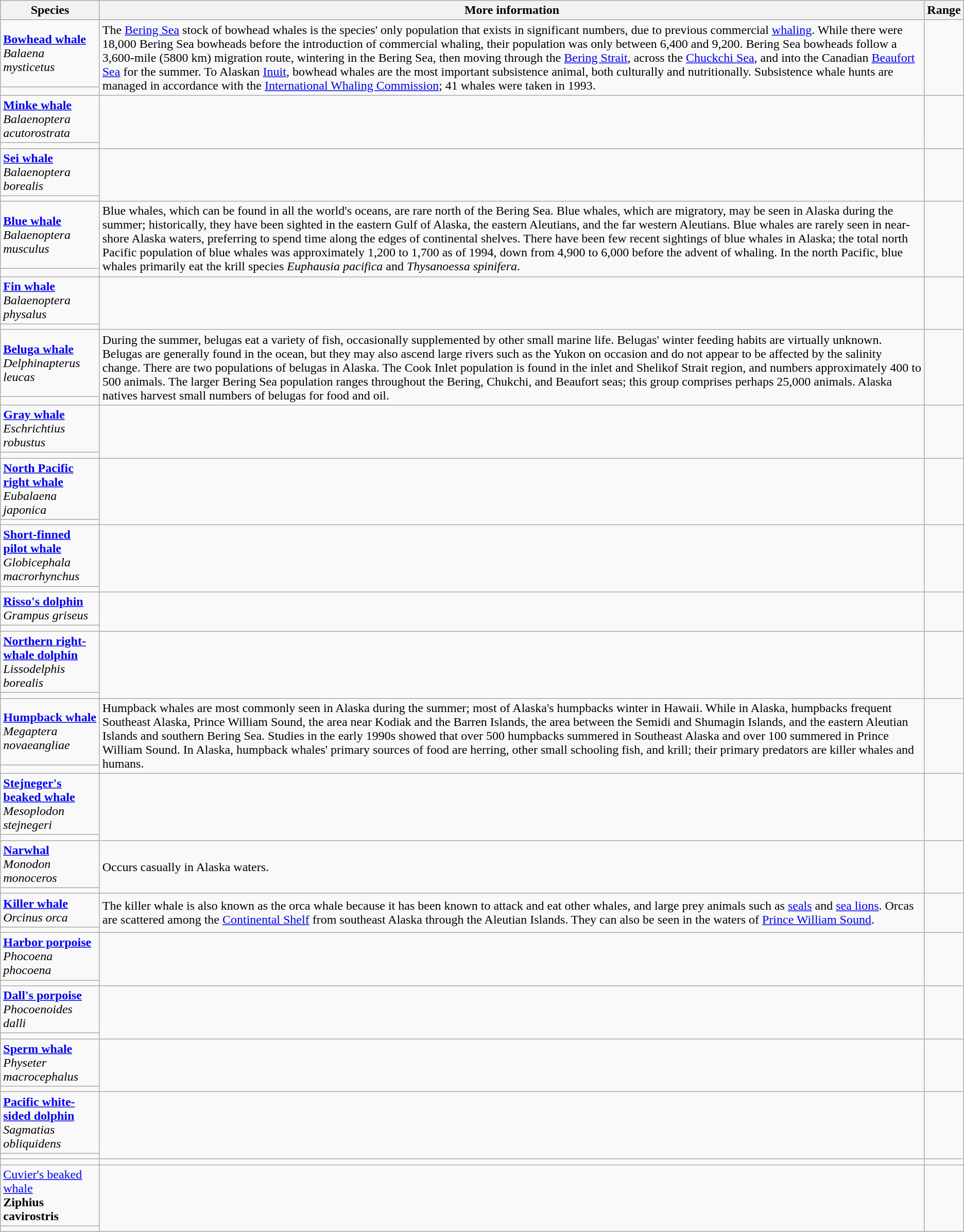<table class="wikitable">
<tr>
<th>Species</th>
<th>More information</th>
<th>Range</th>
</tr>
<tr>
<td><strong><a href='#'>Bowhead whale</a></strong><br><em>Balaena mysticetus</em></td>
<td rowspan=2>The <a href='#'>Bering Sea</a> stock of bowhead whales is the species' only population that exists in significant numbers, due to previous commercial <a href='#'>whaling</a>.  While there were 18,000 Bering Sea bowheads before the introduction of commercial whaling,  their population was only between 6,400 and 9,200.  Bering Sea bowheads follow a 3,600-mile (5800 km) migration route, wintering in the Bering Sea, then moving through the <a href='#'>Bering Strait</a>, across the <a href='#'>Chuckchi Sea</a>, and into the Canadian <a href='#'>Beaufort Sea</a> for the summer.  To Alaskan <a href='#'>Inuit</a>, bowhead whales are the most important subsistence animal, both culturally and nutritionally.  Subsistence whale hunts are managed in accordance with the <a href='#'>International Whaling Commission</a>; 41 whales were taken in 1993.</td>
<td rowspan=2></td>
</tr>
<tr>
<td align="center"></td>
</tr>
<tr>
<td><strong><a href='#'>Minke whale</a> </strong><br><em>Balaenoptera acutorostrata</em></td>
<td rowspan=2></td>
<td rowspan=2></td>
</tr>
<tr>
<td align="center"></td>
</tr>
<tr>
<td><strong><a href='#'>Sei whale</a> </strong><br><em>Balaenoptera borealis</em></td>
<td rowspan=2></td>
<td rowspan=2></td>
</tr>
<tr>
<td align="center"></td>
</tr>
<tr>
<td><strong><a href='#'>Blue whale</a></strong><br><em>Balaenoptera musculus</em></td>
<td rowspan=2>Blue whales, which can be found in all the world's oceans, are rare north of the Bering Sea.  Blue whales, which are migratory, may be seen in Alaska during the summer; historically, they have been sighted in the eastern Gulf of Alaska, the eastern Aleutians, and the far western Aleutians. Blue whales are rarely seen in near-shore Alaska waters, preferring to spend time along the edges of continental shelves. There have been few recent sightings of blue whales in Alaska; the total north Pacific population of blue whales was approximately 1,200 to 1,700 as of 1994, down from 4,900 to 6,000 before the advent of whaling.  In the north Pacific, blue whales primarily eat the krill species <em>Euphausia pacifica</em> and <em>Thysanoessa spinifera</em>.</td>
<td rowspan=2></td>
</tr>
<tr>
<td align="center"></td>
</tr>
<tr>
<td><strong><a href='#'>Fin whale</a></strong> <br><em>Balaenoptera physalus</em></td>
<td rowspan=2></td>
<td rowspan=2></td>
</tr>
<tr>
<td align="center"></td>
</tr>
<tr>
<td><strong><a href='#'>Beluga whale</a></strong><br><em>Delphinapterus leucas</em></td>
<td rowspan=2>During the summer, belugas eat a variety of fish, occasionally supplemented by other small marine life. Belugas' winter feeding habits are virtually unknown.  Belugas are generally found in the ocean, but they may also ascend large rivers such as the Yukon on occasion and do not appear to be affected by the salinity change. There are two populations of belugas in Alaska. The Cook Inlet population is found in the inlet and Shelikof Strait region, and numbers approximately 400 to 500 animals.  The larger Bering Sea population ranges throughout the Bering, Chukchi, and Beaufort seas; this group comprises perhaps 25,000 animals. Alaska natives harvest small numbers of belugas for food and oil.</td>
<td rowspan=2></td>
</tr>
<tr>
<td align="center"></td>
</tr>
<tr>
<td><strong><a href='#'>Gray whale</a></strong><br><em>Eschrichtius robustus</em></td>
<td rowspan=2></td>
<td rowspan=2></td>
</tr>
<tr>
<td align="center"></td>
</tr>
<tr>
<td><strong><a href='#'>North Pacific right whale</a></strong><br><em>Eubalaena japonica</em></td>
<td rowspan=2></td>
<td rowspan=2></td>
</tr>
<tr>
<td align="center"></td>
</tr>
<tr>
<td><strong><a href='#'>Short-finned pilot whale</a> </strong><br><em>Globicephala macrorhynchus</em></td>
<td rowspan=2></td>
<td rowspan=2></td>
</tr>
<tr>
<td align="center"></td>
</tr>
<tr>
<td><strong><a href='#'>Risso's dolphin</a></strong><br><em>Grampus griseus</em></td>
<td rowspan=2></td>
<td rowspan=2></td>
</tr>
<tr>
<td align="center"></td>
</tr>
<tr>
<td><strong><a href='#'>Northern right-whale dolphin</a></strong> <br><em>Lissodelphis borealis</em></td>
<td rowspan=2></td>
<td rowspan=2></td>
</tr>
<tr>
<td align="center"></td>
</tr>
<tr>
<td><strong><a href='#'>Humpback whale</a></strong><br><em>Megaptera novaeangliae</em></td>
<td rowspan=2>Humpback whales are most commonly seen in Alaska during the summer; most of Alaska's humpbacks winter in Hawaii.  While in Alaska, humpbacks frequent Southeast Alaska, Prince William Sound, the area near Kodiak and the Barren Islands, the area between the Semidi and Shumagin Islands, and the eastern Aleutian Islands and southern Bering Sea.  Studies in the early 1990s showed that over 500 humpbacks summered in Southeast Alaska and over 100 summered in Prince William Sound. In Alaska, humpback whales' primary sources of food are herring, other small schooling fish, and krill; their primary predators are killer whales and humans.</td>
<td rowspan=2></td>
</tr>
<tr>
<td align="center"></td>
</tr>
<tr>
<td><strong><a href='#'>Stejneger's beaked whale</a></strong> <br><em>Mesoplodon stejnegeri</em></td>
<td rowspan=2></td>
<td rowspan=2></td>
</tr>
<tr>
<td align="center"></td>
</tr>
<tr>
<td><strong><a href='#'>Narwhal</a></strong> <br><em>Monodon monoceros</em></td>
<td rowspan=2>Occurs casually in Alaska waters.</td>
<td rowspan=2></td>
</tr>
<tr>
<td align="center"></td>
</tr>
<tr>
<td><strong><a href='#'>Killer whale</a> </strong><br><em>Orcinus orca</em></td>
<td rowspan=2>The killer whale is also known as the orca whale because it has been known to attack and eat other whales, and large prey animals such as <a href='#'>seals</a> and <a href='#'>sea lions</a>. Orcas are scattered among the <a href='#'>Continental Shelf</a> from southeast Alaska through the Aleutian Islands. They can also be seen in the waters of <a href='#'>Prince William Sound</a>.</td>
<td rowspan=2></td>
</tr>
<tr>
<td align="center"></td>
</tr>
<tr>
<td><strong><a href='#'>Harbor porpoise</a></strong> <br><em>Phocoena phocoena</em></td>
<td rowspan=2></td>
<td rowspan=2></td>
</tr>
<tr>
<td align="center"></td>
</tr>
<tr>
<td><strong><a href='#'>Dall's porpoise</a></strong> <br><em>Phocoenoides dalli</em></td>
<td rowspan=2></td>
<td rowspan=2></td>
</tr>
<tr>
<td align="center"></td>
</tr>
<tr>
<td><strong><a href='#'>Sperm whale</a></strong> <br><em>Physeter macrocephalus</em></td>
<td rowspan=2></td>
<td rowspan=2></td>
</tr>
<tr>
<td align="center"></td>
</tr>
<tr>
<td><strong><a href='#'>Pacific white-sided dolphin</a></strong><br><em>Sagmatias obliquidens<strong><br><strong><em></td>
<td rowspan="2"></td>
<td rowspan="2"></td>
</tr>
<tr>
<td></td>
</tr>
<tr>
<td align="center"></td>
<td></td>
<td></td>
</tr>
<tr>
<td></strong><a href='#'>Cuvier's beaked whale</a><strong> <br></em>Ziphius cavirostris<em></td>
<td rowspan=2></td>
<td rowspan=2></td>
</tr>
<tr>
<td align="center"></td>
</tr>
</table>
